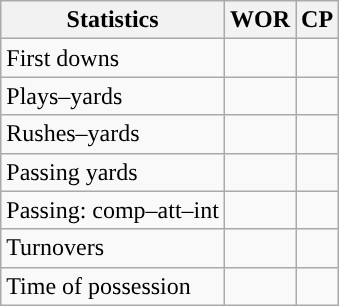<table class="wikitable" style="float:left">
<tr>
<th>Statistics</th>
<th>WOR</th>
<th>CP</th>
</tr>
<tr>
<td>First downs</td>
<td></td>
<td></td>
</tr>
<tr>
<td>Plays–yards</td>
<td></td>
<td></td>
</tr>
<tr>
<td>Rushes–yards</td>
<td></td>
<td></td>
</tr>
<tr>
<td>Passing yards</td>
<td></td>
<td></td>
</tr>
<tr>
<td>Passing: comp–att–int</td>
<td></td>
<td></td>
</tr>
<tr>
<td>Turnovers</td>
<td></td>
<td></td>
</tr>
<tr>
<td>Time of possession</td>
<td></td>
<td></td>
</tr>
</table>
